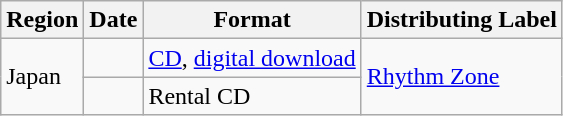<table class="wikitable">
<tr>
<th>Region</th>
<th>Date</th>
<th>Format</th>
<th>Distributing Label</th>
</tr>
<tr>
<td rowspan="2">Japan</td>
<td></td>
<td><a href='#'>CD</a>, <a href='#'>digital download</a></td>
<td rowspan="2"><a href='#'>Rhythm Zone</a></td>
</tr>
<tr>
<td></td>
<td>Rental CD</td>
</tr>
</table>
